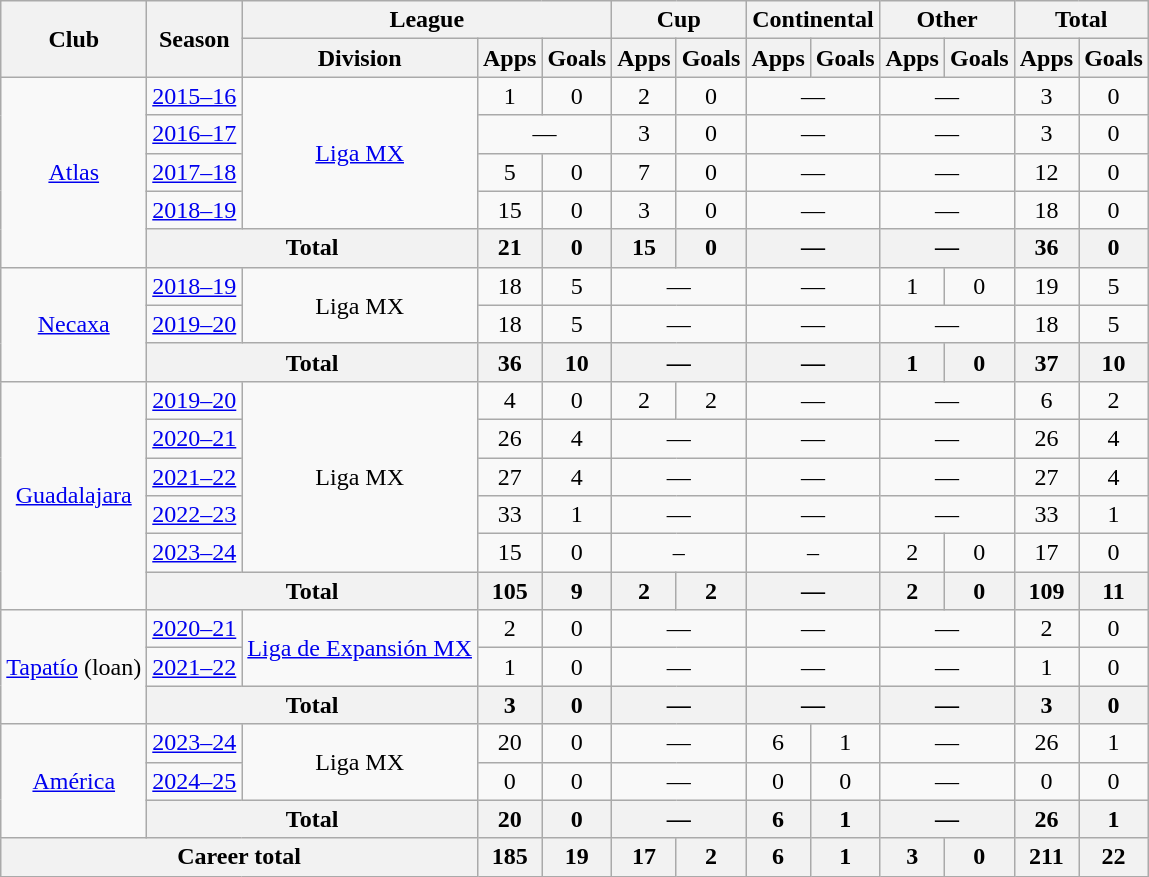<table class="wikitable" style="text-align:center">
<tr>
<th rowspan="2">Club</th>
<th rowspan="2">Season</th>
<th colspan="3">League</th>
<th colspan="2">Cup</th>
<th colspan="2">Continental</th>
<th colspan="2">Other</th>
<th colspan="2">Total</th>
</tr>
<tr>
<th>Division</th>
<th>Apps</th>
<th>Goals</th>
<th>Apps</th>
<th>Goals</th>
<th>Apps</th>
<th>Goals</th>
<th>Apps</th>
<th>Goals</th>
<th>Apps</th>
<th>Goals</th>
</tr>
<tr>
<td rowspan="5"><a href='#'>Atlas</a></td>
<td><a href='#'>2015–16</a></td>
<td rowspan="4"><a href='#'>Liga MX</a></td>
<td>1</td>
<td>0</td>
<td>2</td>
<td>0</td>
<td colspan=2>—</td>
<td colspan=2>—</td>
<td>3</td>
<td>0</td>
</tr>
<tr>
<td><a href='#'>2016–17</a></td>
<td colspan=2>—</td>
<td>3</td>
<td>0</td>
<td colspan=2>—</td>
<td colspan=2>—</td>
<td>3</td>
<td>0</td>
</tr>
<tr>
<td><a href='#'>2017–18</a></td>
<td>5</td>
<td>0</td>
<td>7</td>
<td>0</td>
<td colspan=2>—</td>
<td colspan=2>—</td>
<td>12</td>
<td>0</td>
</tr>
<tr>
<td><a href='#'>2018–19</a></td>
<td>15</td>
<td>0</td>
<td>3</td>
<td>0</td>
<td colspan=2>—</td>
<td colspan=2>—</td>
<td>18</td>
<td>0</td>
</tr>
<tr>
<th colspan="2">Total</th>
<th>21</th>
<th>0</th>
<th>15</th>
<th>0</th>
<th colspan=2>—</th>
<th colspan=2>—</th>
<th>36</th>
<th>0</th>
</tr>
<tr>
<td rowspan="3"><a href='#'>Necaxa</a></td>
<td><a href='#'>2018–19</a></td>
<td rowspan="2">Liga MX</td>
<td>18</td>
<td>5</td>
<td colspan=2>—</td>
<td colspan=2>—</td>
<td>1</td>
<td>0</td>
<td>19</td>
<td>5</td>
</tr>
<tr>
<td><a href='#'>2019–20</a></td>
<td>18</td>
<td>5</td>
<td colspan=2>—</td>
<td colspan=2>—</td>
<td colspan="2">—</td>
<td>18</td>
<td>5</td>
</tr>
<tr>
<th colspan="2">Total</th>
<th>36</th>
<th>10</th>
<th colspan=2>—</th>
<th colspan=2>—</th>
<th>1</th>
<th>0</th>
<th>37</th>
<th>10</th>
</tr>
<tr>
<td rowspan="6"><a href='#'>Guadalajara</a></td>
<td><a href='#'>2019–20</a></td>
<td rowspan="5">Liga MX</td>
<td>4</td>
<td>0</td>
<td>2</td>
<td>2</td>
<td colspan=2>—</td>
<td colspan=2>—</td>
<td>6</td>
<td>2</td>
</tr>
<tr>
<td><a href='#'>2020–21</a></td>
<td>26</td>
<td>4</td>
<td colspan=2>—</td>
<td colspan=2>—</td>
<td colspan="2">—</td>
<td>26</td>
<td>4</td>
</tr>
<tr>
<td><a href='#'>2021–22</a></td>
<td>27</td>
<td>4</td>
<td colspan=2>—</td>
<td colspan=2>—</td>
<td colspan="2">—</td>
<td>27</td>
<td>4</td>
</tr>
<tr>
<td><a href='#'>2022–23</a></td>
<td>33</td>
<td>1</td>
<td colspan=2>—</td>
<td colspan=2>—</td>
<td colspan="2">—</td>
<td>33</td>
<td>1</td>
</tr>
<tr>
<td><a href='#'>2023–24</a></td>
<td>15</td>
<td>0</td>
<td colspan="2">–</td>
<td colspan="2">–</td>
<td>2</td>
<td>0</td>
<td>17</td>
<td>0</td>
</tr>
<tr>
<th colspan="2">Total</th>
<th>105</th>
<th>9</th>
<th>2</th>
<th>2</th>
<th colspan="2">—</th>
<th>2</th>
<th>0</th>
<th>109</th>
<th>11</th>
</tr>
<tr>
<td rowspan="3"><a href='#'>Tapatío</a> (loan)</td>
<td><a href='#'>2020–21</a></td>
<td rowspan="2"><a href='#'>Liga de Expansión MX</a></td>
<td>2</td>
<td>0</td>
<td colspan=2>—</td>
<td colspan=2>—</td>
<td colspan=2>—</td>
<td>2</td>
<td>0</td>
</tr>
<tr>
<td><a href='#'>2021–22</a></td>
<td>1</td>
<td>0</td>
<td colspan=2>—</td>
<td colspan=2>—</td>
<td colspan="2">—</td>
<td>1</td>
<td>0</td>
</tr>
<tr>
<th colspan="2">Total</th>
<th>3</th>
<th>0</th>
<th colspan="2">—</th>
<th colspan="2">—</th>
<th colspan="2">—</th>
<th>3</th>
<th>0</th>
</tr>
<tr>
<td rowspan="3"><a href='#'>América</a></td>
<td><a href='#'>2023–24</a></td>
<td rowspan="2">Liga MX</td>
<td>20</td>
<td>0</td>
<td colspan=2>—</td>
<td>6</td>
<td>1</td>
<td colspan=2>—</td>
<td>26</td>
<td>1</td>
</tr>
<tr>
<td><a href='#'>2024–25</a></td>
<td>0</td>
<td>0</td>
<td colspan="2">—</td>
<td>0</td>
<td>0</td>
<td colspan="2">—</td>
<td>0</td>
<td>0</td>
</tr>
<tr>
<th colspan="2">Total</th>
<th>20</th>
<th>0</th>
<th colspan="2">—</th>
<th>6</th>
<th>1</th>
<th colspan="2">—</th>
<th>26</th>
<th>1</th>
</tr>
<tr>
<th colspan="3">Career total</th>
<th>185</th>
<th>19</th>
<th>17</th>
<th>2</th>
<th>6</th>
<th>1</th>
<th>3</th>
<th>0</th>
<th>211</th>
<th>22</th>
</tr>
</table>
